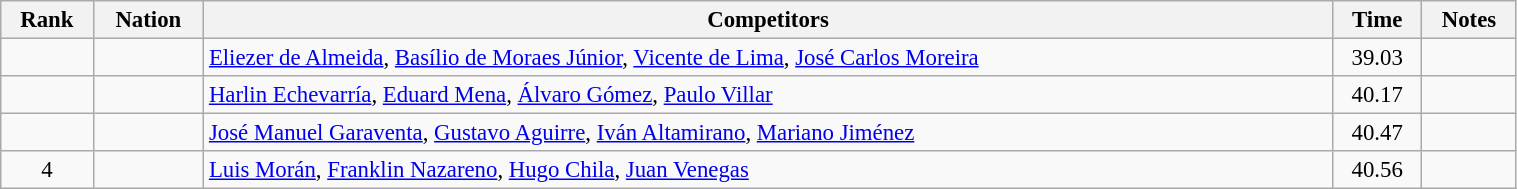<table class="wikitable sortable" width=80% style="text-align:center; font-size:95%">
<tr>
<th>Rank</th>
<th>Nation</th>
<th>Competitors</th>
<th>Time</th>
<th>Notes</th>
</tr>
<tr>
<td></td>
<td align=left></td>
<td align=left><a href='#'>Eliezer de Almeida</a>, <a href='#'>Basílio de Moraes Júnior</a>, <a href='#'>Vicente de Lima</a>, <a href='#'>José Carlos Moreira</a></td>
<td>39.03</td>
<td></td>
</tr>
<tr>
<td></td>
<td align=left></td>
<td align=left><a href='#'>Harlin Echevarría</a>, <a href='#'>Eduard Mena</a>, <a href='#'>Álvaro Gómez</a>, <a href='#'>Paulo Villar</a></td>
<td>40.17</td>
<td></td>
</tr>
<tr>
<td></td>
<td align=left></td>
<td align=left><a href='#'>José Manuel Garaventa</a>, <a href='#'>Gustavo Aguirre</a>, <a href='#'>Iván Altamirano</a>, <a href='#'>Mariano Jiménez</a></td>
<td>40.47</td>
<td></td>
</tr>
<tr>
<td>4</td>
<td align=left></td>
<td align=left><a href='#'>Luis Morán</a>, <a href='#'>Franklin Nazareno</a>, <a href='#'>Hugo Chila</a>, <a href='#'>Juan Venegas</a></td>
<td>40.56</td>
<td></td>
</tr>
</table>
